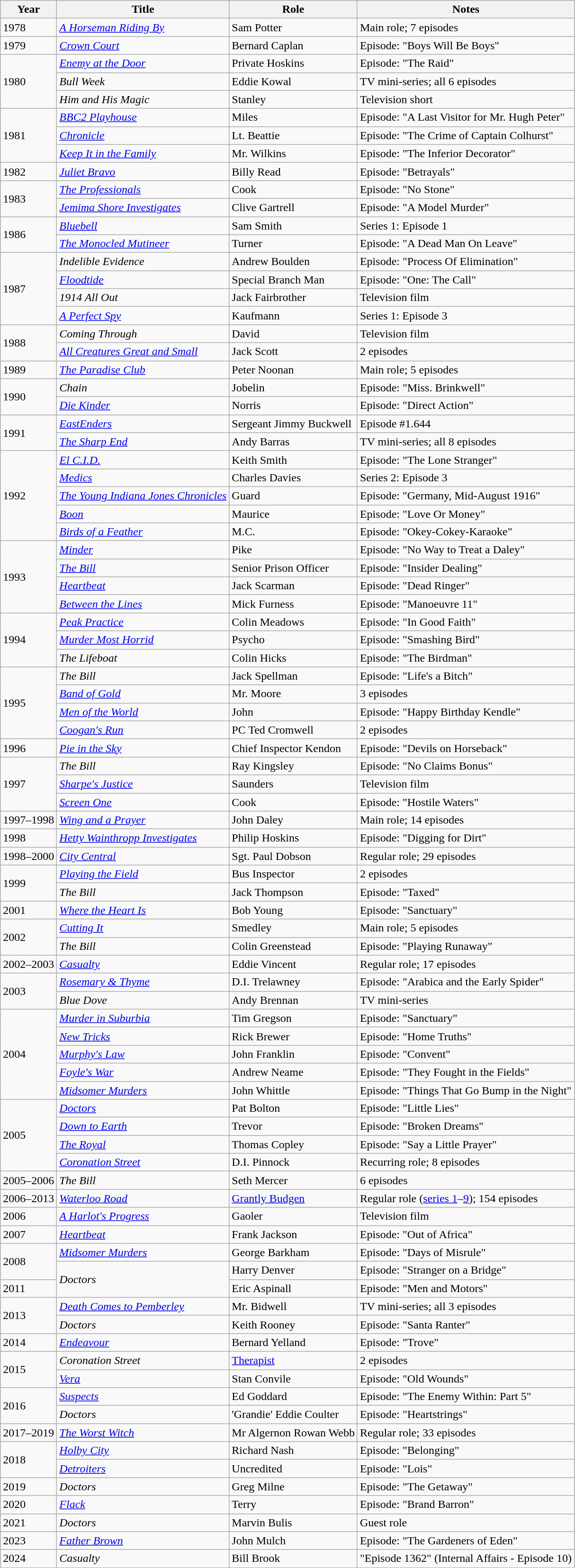<table class="wikitable sortable">
<tr>
<th>Year</th>
<th>Title</th>
<th>Role</th>
<th class="unsortable">Notes</th>
</tr>
<tr>
<td>1978</td>
<td><em><a href='#'>A Horseman Riding By</a></em></td>
<td>Sam Potter</td>
<td>Main role; 7 episodes</td>
</tr>
<tr>
<td>1979</td>
<td><em><a href='#'>Crown Court</a></em></td>
<td>Bernard Caplan</td>
<td>Episode: "Boys Will Be Boys"</td>
</tr>
<tr>
<td rowspan=3>1980</td>
<td><em><a href='#'>Enemy at the Door</a></em></td>
<td>Private Hoskins</td>
<td>Episode: "The Raid"</td>
</tr>
<tr>
<td><em>Bull Week</em></td>
<td>Eddie Kowal</td>
<td>TV mini-series; all 6 episodes</td>
</tr>
<tr>
<td><em>Him and His Magic</em></td>
<td>Stanley</td>
<td>Television short</td>
</tr>
<tr>
<td rowspan=3>1981</td>
<td><em><a href='#'>BBC2 Playhouse</a></em></td>
<td>Miles</td>
<td>Episode: "A Last Visitor for Mr. Hugh Peter"</td>
</tr>
<tr>
<td><em><a href='#'>Chronicle</a></em></td>
<td>Lt. Beattie</td>
<td>Episode: "The Crime of Captain Colhurst"</td>
</tr>
<tr>
<td><em><a href='#'>Keep It in the Family</a></em></td>
<td>Mr. Wilkins</td>
<td>Episode: "The Inferior Decorator"</td>
</tr>
<tr>
<td>1982</td>
<td><em><a href='#'>Juliet Bravo</a></em></td>
<td>Billy Read</td>
<td>Episode: "Betrayals"</td>
</tr>
<tr>
<td rowspan=2>1983</td>
<td><em><a href='#'>The Professionals</a></em></td>
<td>Cook</td>
<td>Episode: "No Stone"</td>
</tr>
<tr>
<td><em><a href='#'>Jemima Shore Investigates</a></em></td>
<td>Clive Gartrell</td>
<td>Episode: "A Model Murder"</td>
</tr>
<tr>
<td rowspan=2>1986</td>
<td><em><a href='#'>Bluebell</a></em></td>
<td>Sam Smith</td>
<td>Series 1: Episode 1</td>
</tr>
<tr>
<td><em><a href='#'>The Monocled Mutineer</a></em></td>
<td>Turner</td>
<td>Episode: "A Dead Man On Leave"</td>
</tr>
<tr>
<td rowspan=4>1987</td>
<td><em>Indelible Evidence</em></td>
<td>Andrew Boulden</td>
<td>Episode: "Process Of Elimination"</td>
</tr>
<tr>
<td><em><a href='#'>Floodtide</a></em></td>
<td>Special Branch Man</td>
<td>Episode: "One: The Call"</td>
</tr>
<tr>
<td><em>1914 All Out</em></td>
<td>Jack Fairbrother</td>
<td>Television film</td>
</tr>
<tr>
<td><em><a href='#'>A Perfect Spy</a></em></td>
<td>Kaufmann</td>
<td>Series 1: Episode 3</td>
</tr>
<tr>
<td rowspan=2>1988</td>
<td><em>Coming Through</em></td>
<td>David</td>
<td>Television film</td>
</tr>
<tr>
<td><em><a href='#'>All Creatures Great and Small</a></em></td>
<td>Jack Scott</td>
<td>2 episodes</td>
</tr>
<tr>
<td>1989</td>
<td><em><a href='#'>The Paradise Club</a></em></td>
<td>Peter Noonan</td>
<td>Main role; 5 episodes</td>
</tr>
<tr>
<td rowspan=2>1990</td>
<td><em>Chain</em></td>
<td>Jobelin</td>
<td>Episode: "Miss. Brinkwell"</td>
</tr>
<tr>
<td><em><a href='#'>Die Kinder</a></em></td>
<td>Norris</td>
<td>Episode: "Direct Action"</td>
</tr>
<tr>
<td rowspan=2>1991</td>
<td><em><a href='#'>EastEnders</a></em></td>
<td>Sergeant Jimmy Buckwell</td>
<td>Episode #1.644</td>
</tr>
<tr>
<td><em><a href='#'>The Sharp End</a></em></td>
<td>Andy Barras</td>
<td>TV mini-series; all 8 episodes</td>
</tr>
<tr>
<td rowspan=5>1992</td>
<td><em><a href='#'>El C.I.D.</a></em></td>
<td>Keith Smith</td>
<td>Episode: "The Lone Stranger"</td>
</tr>
<tr>
<td><em><a href='#'>Medics</a></em></td>
<td>Charles Davies</td>
<td>Series 2: Episode 3</td>
</tr>
<tr>
<td><em><a href='#'>The Young Indiana Jones Chronicles</a></em></td>
<td>Guard</td>
<td>Episode: "Germany, Mid-August 1916"</td>
</tr>
<tr>
<td><em><a href='#'>Boon</a></em></td>
<td>Maurice</td>
<td>Episode: "Love Or Money"</td>
</tr>
<tr>
<td><em><a href='#'>Birds of a Feather</a></em></td>
<td>M.C.</td>
<td>Episode: "Okey-Cokey-Karaoke"</td>
</tr>
<tr>
<td rowspan=4>1993</td>
<td><em><a href='#'>Minder</a></em></td>
<td>Pike</td>
<td>Episode: "No Way to Treat a Daley"</td>
</tr>
<tr>
<td><em><a href='#'>The Bill</a></em></td>
<td>Senior Prison Officer</td>
<td>Episode: "Insider Dealing"</td>
</tr>
<tr>
<td><em><a href='#'>Heartbeat</a></em></td>
<td>Jack Scarman</td>
<td>Episode: "Dead Ringer"</td>
</tr>
<tr>
<td><em><a href='#'>Between the Lines</a></em></td>
<td>Mick Furness</td>
<td>Episode: "Manoeuvre 11"</td>
</tr>
<tr>
<td rowspan=3>1994</td>
<td><em><a href='#'>Peak Practice</a></em></td>
<td>Colin Meadows</td>
<td>Episode: "In Good Faith"</td>
</tr>
<tr>
<td><em><a href='#'>Murder Most Horrid</a></em></td>
<td>Psycho</td>
<td>Episode: "Smashing Bird"</td>
</tr>
<tr>
<td><em>The Lifeboat</em></td>
<td>Colin Hicks</td>
<td>Episode: "The Birdman"</td>
</tr>
<tr>
<td rowspan=4>1995</td>
<td><em>The Bill</em></td>
<td>Jack Spellman</td>
<td>Episode: "Life's a Bitch"</td>
</tr>
<tr>
<td><em><a href='#'>Band of Gold</a></em></td>
<td>Mr. Moore</td>
<td>3 episodes</td>
</tr>
<tr>
<td><em><a href='#'>Men of the World</a></em></td>
<td>John</td>
<td>Episode: "Happy Birthday Kendle"</td>
</tr>
<tr>
<td><em><a href='#'>Coogan's Run</a></em></td>
<td>PC Ted Cromwell</td>
<td>2 episodes</td>
</tr>
<tr>
<td>1996</td>
<td><em><a href='#'>Pie in the Sky</a></em></td>
<td>Chief Inspector Kendon</td>
<td>Episode: "Devils on Horseback"</td>
</tr>
<tr>
<td rowspan=3>1997</td>
<td><em>The Bill</em></td>
<td>Ray Kingsley</td>
<td>Episode: "No Claims Bonus"</td>
</tr>
<tr>
<td><em><a href='#'>Sharpe's Justice</a></em></td>
<td>Saunders</td>
<td>Television film</td>
</tr>
<tr>
<td><em><a href='#'>Screen One</a></em></td>
<td>Cook</td>
<td>Episode: "Hostile Waters"</td>
</tr>
<tr>
<td>1997–1998</td>
<td><em><a href='#'>Wing and a Prayer</a></em></td>
<td>John Daley</td>
<td>Main role; 14 episodes</td>
</tr>
<tr>
<td>1998</td>
<td><em><a href='#'>Hetty Wainthropp Investigates</a></em></td>
<td>Philip Hoskins</td>
<td>Episode: "Digging for Dirt"</td>
</tr>
<tr>
<td>1998–2000</td>
<td><em><a href='#'>City Central</a></em></td>
<td>Sgt. Paul Dobson</td>
<td>Regular role; 29 episodes</td>
</tr>
<tr>
<td rowspan=2>1999</td>
<td><em><a href='#'>Playing the Field</a></em></td>
<td>Bus Inspector</td>
<td>2 episodes</td>
</tr>
<tr>
<td><em>The Bill</em></td>
<td>Jack Thompson</td>
<td>Episode: "Taxed"</td>
</tr>
<tr>
<td>2001</td>
<td><em><a href='#'>Where the Heart Is</a></em></td>
<td>Bob Young</td>
<td>Episode: "Sanctuary"</td>
</tr>
<tr>
<td rowspan=2>2002</td>
<td><em><a href='#'>Cutting It</a></em></td>
<td>Smedley</td>
<td>Main role; 5 episodes</td>
</tr>
<tr>
<td><em>The Bill</em></td>
<td>Colin Greenstead</td>
<td>Episode: "Playing Runaway"</td>
</tr>
<tr>
<td>2002–2003</td>
<td><em><a href='#'>Casualty</a></em></td>
<td>Eddie Vincent</td>
<td>Regular role; 17 episodes</td>
</tr>
<tr>
<td rowspan=2>2003</td>
<td><em><a href='#'>Rosemary & Thyme</a></em></td>
<td>D.I. Trelawney</td>
<td>Episode: "Arabica and the Early Spider"</td>
</tr>
<tr>
<td><em>Blue Dove</em></td>
<td>Andy Brennan</td>
<td>TV mini-series</td>
</tr>
<tr>
<td rowspan=5>2004</td>
<td><em><a href='#'>Murder in Suburbia</a></em></td>
<td>Tim Gregson</td>
<td>Episode: "Sanctuary"</td>
</tr>
<tr>
<td><em><a href='#'>New Tricks</a></em></td>
<td>Rick Brewer</td>
<td>Episode: "Home Truths"</td>
</tr>
<tr>
<td><em><a href='#'>Murphy's Law</a></em></td>
<td>John Franklin</td>
<td>Episode: "Convent"</td>
</tr>
<tr>
<td><em><a href='#'>Foyle's War</a></em></td>
<td>Andrew Neame</td>
<td>Episode: "They Fought in the Fields"</td>
</tr>
<tr>
<td><em><a href='#'>Midsomer Murders</a></em></td>
<td>John Whittle</td>
<td>Episode: "Things That Go Bump in the Night"</td>
</tr>
<tr>
<td rowspan=4>2005</td>
<td><em><a href='#'>Doctors</a></em></td>
<td>Pat Bolton</td>
<td>Episode: "Little Lies"</td>
</tr>
<tr>
<td><em><a href='#'>Down to Earth</a></em></td>
<td>Trevor</td>
<td>Episode: "Broken Dreams"</td>
</tr>
<tr>
<td><em><a href='#'>The Royal</a></em></td>
<td>Thomas Copley</td>
<td>Episode: "Say a Little Prayer"</td>
</tr>
<tr>
<td><em><a href='#'>Coronation Street</a></em></td>
<td>D.I. Pinnock</td>
<td>Recurring role; 8 episodes</td>
</tr>
<tr>
<td>2005–2006</td>
<td><em>The Bill</em></td>
<td>Seth Mercer</td>
<td>6 episodes</td>
</tr>
<tr>
<td>2006–2013</td>
<td><em><a href='#'>Waterloo Road</a></em></td>
<td><a href='#'>Grantly Budgen</a></td>
<td>Regular role (<a href='#'>series 1</a>–<a href='#'>9</a>); 154 episodes</td>
</tr>
<tr>
<td>2006</td>
<td><em><a href='#'>A Harlot's Progress</a></em></td>
<td>Gaoler</td>
<td>Television film</td>
</tr>
<tr>
<td>2007</td>
<td><em><a href='#'>Heartbeat</a></em></td>
<td>Frank Jackson</td>
<td>Episode: "Out of Africa"</td>
</tr>
<tr>
<td rowspan=2>2008</td>
<td><em><a href='#'>Midsomer Murders</a></em></td>
<td>George Barkham</td>
<td>Episode: "Days of Misrule"</td>
</tr>
<tr>
<td rowspan=2><em>Doctors</em></td>
<td>Harry Denver</td>
<td>Episode: "Stranger on a Bridge"</td>
</tr>
<tr>
<td>2011</td>
<td>Eric Aspinall</td>
<td>Episode: "Men and Motors"</td>
</tr>
<tr>
<td rowspan=2>2013</td>
<td><em><a href='#'>Death Comes to Pemberley</a></em></td>
<td>Mr. Bidwell</td>
<td>TV mini-series; all 3 episodes</td>
</tr>
<tr>
<td><em>Doctors</em></td>
<td>Keith Rooney</td>
<td>Episode: "Santa Ranter"</td>
</tr>
<tr>
<td>2014</td>
<td><em><a href='#'>Endeavour</a></em></td>
<td>Bernard Yelland</td>
<td>Episode: "Trove"</td>
</tr>
<tr>
<td rowspan=2>2015</td>
<td><em>Coronation Street</em></td>
<td><a href='#'>Therapist</a></td>
<td>2 episodes</td>
</tr>
<tr>
<td><em><a href='#'>Vera</a></em></td>
<td>Stan Convile</td>
<td>Episode: "Old Wounds"</td>
</tr>
<tr>
<td rowspan=2>2016</td>
<td><em><a href='#'>Suspects</a></em></td>
<td>Ed Goddard</td>
<td>Episode: "The Enemy Within: Part 5"</td>
</tr>
<tr>
<td><em>Doctors</em></td>
<td>'Grandie' Eddie Coulter</td>
<td>Episode: "Heartstrings"</td>
</tr>
<tr>
<td>2017–2019</td>
<td><em><a href='#'>The Worst Witch</a></em></td>
<td>Mr Algernon Rowan Webb</td>
<td>Regular role; 33 episodes</td>
</tr>
<tr>
<td rowspan=2>2018</td>
<td><em><a href='#'>Holby City</a></em></td>
<td>Richard Nash</td>
<td>Episode: "Belonging"</td>
</tr>
<tr>
<td><em><a href='#'>Detroiters</a></em></td>
<td>Uncredited</td>
<td>Episode: "Lois"</td>
</tr>
<tr>
<td>2019</td>
<td><em>Doctors</em></td>
<td>Greg Milne</td>
<td>Episode: "The Getaway"</td>
</tr>
<tr>
<td>2020</td>
<td><em><a href='#'>Flack</a></em></td>
<td>Terry</td>
<td>Episode: "Brand Barron"</td>
</tr>
<tr>
<td>2021</td>
<td><em>Doctors</em></td>
<td>Marvin Bulis</td>
<td>Guest role</td>
</tr>
<tr>
<td>2023</td>
<td><em><a href='#'>Father Brown</a></em></td>
<td>John Mulch</td>
<td>Episode: "The Gardeners of Eden"</td>
</tr>
<tr>
<td>2024</td>
<td><em>Casualty</em></td>
<td>Bill Brook</td>
<td>"Episode 1362" (Internal Affairs - Episode 10)</td>
</tr>
</table>
